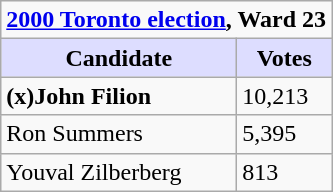<table class="wikitable">
<tr>
<td Colspan="3" align="center"><strong><a href='#'>2000 Toronto election</a>, Ward 23</strong></td>
</tr>
<tr>
<th style="background:#ddf; width:150px;">Candidate</th>
<th style="background:#ddf;">Votes</th>
</tr>
<tr>
<td><strong>(x)John Filion</strong></td>
<td>10,213</td>
</tr>
<tr>
<td>Ron Summers</td>
<td>5,395</td>
</tr>
<tr>
<td>Youval Zilberberg</td>
<td>813</td>
</tr>
</table>
